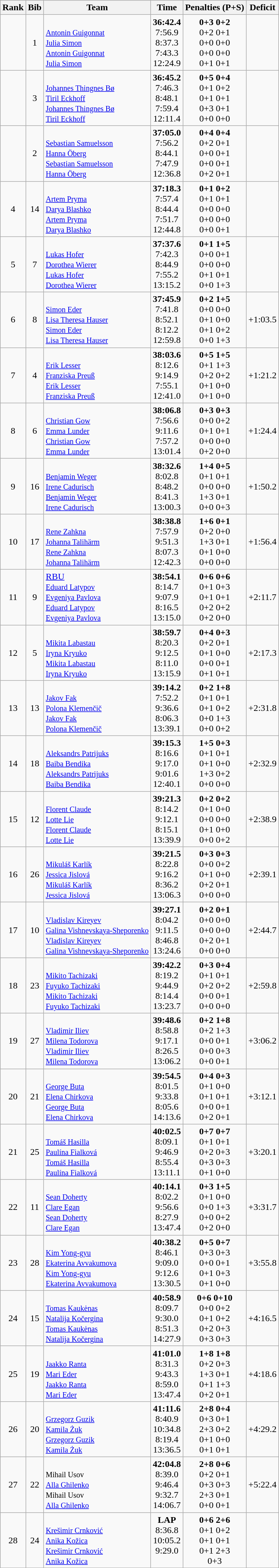<table class="wikitable sortable" style="text-align:center">
<tr>
<th>Rank</th>
<th>Bib</th>
<th>Team</th>
<th>Time</th>
<th>Penalties (P+S)</th>
<th>Deficit</th>
</tr>
<tr>
<td></td>
<td>1</td>
<td align=left><br><small><a href='#'>Antonin Guigonnat</a><br><a href='#'>Julia Simon</a><br><a href='#'>Antonin Guigonnat</a><br><a href='#'>Julia Simon</a></small></td>
<td><strong>36:42.4</strong><br>7:56.9<br>8:37.3<br>7:43.3<br>12:24.9</td>
<td><strong>0+3 0+2</strong><br>0+2 0+1<br>0+0 0+0<br>0+0 0+0<br>0+1 0+1</td>
<td></td>
</tr>
<tr>
<td></td>
<td>3</td>
<td align=left><br><small><a href='#'>Johannes Thingnes Bø</a><br><a href='#'>Tiril Eckhoff</a><br><a href='#'>Johannes Thingnes Bø</a><br><a href='#'>Tiril Eckhoff</a></small></td>
<td><strong>36:45.2</strong><br>7:46.3<br>8:48.1<br>7:59.4<br>12:11.4</td>
<td><strong>0+5 0+4</strong><br>0+1 0+2<br>0+1 0+1<br>0+3 0+1<br>0+0 0+0</td>
<td></td>
</tr>
<tr>
<td></td>
<td>2</td>
<td align=left><br><small><a href='#'>Sebastian Samuelsson</a><br><a href='#'>Hanna Öberg</a><br><a href='#'>Sebastian Samuelsson</a><br><a href='#'>Hanna Öberg</a></small></td>
<td><strong>37:05.0</strong><br>7:56.2<br>8:44.1<br>7:47.9<br>12:36.8</td>
<td><strong>0+4 0+4</strong><br>0+2 0+1<br>0+0 0+1<br>0+0 0+1<br>0+2 0+1</td>
<td></td>
</tr>
<tr>
<td>4</td>
<td>14</td>
<td align=left><br><small><a href='#'>Artem Pryma</a><br><a href='#'>Darya Blashko</a><br><a href='#'>Artem Pryma</a><br><a href='#'>Darya Blashko</a></small></td>
<td><strong>37:18.3</strong><br>7:57.4<br>8:44.4<br>7:51.7<br>12:44.8</td>
<td><strong>0+1 0+2</strong><br>0+1 0+1<br>0+0 0+0<br>0+0 0+0<br>0+0 0+1</td>
<td></td>
</tr>
<tr>
<td>5</td>
<td>7</td>
<td align=left><br><small><a href='#'>Lukas Hofer</a><br><a href='#'>Dorothea Wierer</a><br><a href='#'>Lukas Hofer</a><br><a href='#'>Dorothea Wierer</a></small></td>
<td><strong>37:37.6</strong><br>7:42.3<br>8:44.9<br>7:55.2<br>13:15.2</td>
<td><strong>0+1 1+5</strong><br>0+0 0+1<br>0+0 0+0<br>0+1 0+1<br>0+0 1+3</td>
<td></td>
</tr>
<tr>
<td>6</td>
<td>8</td>
<td align=left><br><small><a href='#'>Simon Eder</a><br><a href='#'>Lisa Theresa Hauser</a><br><a href='#'>Simon Eder</a><br><a href='#'>Lisa Theresa Hauser</a></small></td>
<td><strong>37:45.9</strong><br>7:41.8<br>8:52.1<br>8:12.2<br>12:59.8</td>
<td><strong>0+2 1+5</strong><br>0+0 0+0<br>0+1 0+0<br>0+1 0+2<br>0+0 1+3</td>
<td>+1:03.5</td>
</tr>
<tr>
<td>7</td>
<td>4</td>
<td align=left><br><small><a href='#'>Erik Lesser</a><br><a href='#'>Franziska Preuß</a><br><a href='#'>Erik Lesser</a><br><a href='#'>Franziska Preuß</a></small></td>
<td><strong>38:03.6</strong><br>8:12.6<br>9:14.9<br>7:55.1<br>12:41.0</td>
<td><strong>0+5 1+5</strong><br>0+1 1+3<br>0+2 0+2<br>0+1 0+0<br>0+1 0+0</td>
<td>+1:21.2</td>
</tr>
<tr>
<td>8</td>
<td>6</td>
<td align=left><br><small><a href='#'>Christian Gow</a><br><a href='#'>Emma Lunder</a><br><a href='#'>Christian Gow</a><br><a href='#'>Emma Lunder</a></small></td>
<td><strong>38:06.8</strong><br>7:56.6<br>9:11.6<br>7:57.2<br>13:01.4</td>
<td><strong>0+3 0+3</strong><br>0+0 0+2<br>0+1 0+1<br>0+0 0+0<br>0+2 0+0</td>
<td>+1:24.4</td>
</tr>
<tr>
<td>9</td>
<td>16</td>
<td align=left><br><small><a href='#'>Benjamin Weger</a><br><a href='#'>Irene Cadurisch</a><br><a href='#'>Benjamin Weger</a><br><a href='#'>Irene Cadurisch</a></small></td>
<td><strong>38:32.6</strong><br>8:02.8<br>8:48.2<br>8:41.3<br>13:00.3</td>
<td><strong>1+4 0+5</strong><br>0+1 0+1<br>0+0 0+0<br>1+3 0+1<br>0+0 0+3</td>
<td>+1:50.2</td>
</tr>
<tr>
<td>10</td>
<td>17</td>
<td align=left><br><small><a href='#'>Rene Zahkna</a><br><a href='#'>Johanna Talihärm</a><br><a href='#'>Rene Zahkna</a><br><a href='#'>Johanna Talihärm</a></small></td>
<td><strong>38:38.8</strong><br>7:57.9<br>9:51.3<br>8:07.3<br>12:42.3</td>
<td><strong>1+6 0+1</strong><br>0+2 0+0<br>1+3 0+1<br>0+1 0+0<br>0+0 0+0</td>
<td>+1:56.4</td>
</tr>
<tr>
<td>11</td>
<td>9</td>
<td align=left><a href='#'>RBU</a><br><small><a href='#'>Eduard Latypov</a><br><a href='#'>Evgeniya Pavlova</a><br><a href='#'>Eduard Latypov</a><br><a href='#'>Evgeniya Pavlova</a></small></td>
<td><strong>38:54.1</strong><br>8:14.7<br>9:07.9<br>8:16.5<br>13:15.0</td>
<td><strong>0+6 0+6</strong><br>0+1 0+3<br>0+1 0+1<br>0+2 0+2<br>0+2 0+0</td>
<td>+2:11.7</td>
</tr>
<tr>
<td>12</td>
<td>5</td>
<td align=left><br><small><a href='#'>Mikita Labastau</a><br><a href='#'>Iryna Kryuko</a><br><a href='#'>Mikita Labastau</a><br><a href='#'>Iryna Kryuko</a></small></td>
<td><strong>38:59.7</strong><br>8:20.3<br>9:12.5<br>8:11.0<br>13:15.9</td>
<td><strong>0+4 0+3</strong><br>0+2 0+1<br>0+1 0+0<br>0+0 0+1<br>0+1 0+1</td>
<td>+2:17.3</td>
</tr>
<tr>
<td>13</td>
<td>13</td>
<td align=left><br><small><a href='#'>Jakov Fak</a><br><a href='#'>Polona Klemenčič</a><br><a href='#'>Jakov Fak</a><br><a href='#'>Polona Klemenčič</a></small></td>
<td><strong>39:14.2</strong><br>7:52.2<br>9:36.6<br>8:06.3<br>13:39.1</td>
<td><strong>0+2 1+8</strong><br>0+1 0+1<br>0+1 0+2<br>0+0 1+3<br>0+0 0+2</td>
<td>+2:31.8</td>
</tr>
<tr>
<td>14</td>
<td>18</td>
<td align=left><br><small><a href='#'>Aleksandrs Patrijuks</a><br><a href='#'>Baiba Bendika</a><br><a href='#'>Aleksandrs Patrijuks</a><br><a href='#'>Baiba Bendika</a></small></td>
<td><strong>39:15.3</strong><br>8:16.6<br>9:17.0<br>9:01.6<br>12:40.1</td>
<td><strong>1+5 0+3</strong><br>0+1 0+1<br>0+1 0+0<br>1+3 0+2<br>0+0 0+0</td>
<td>+2:32.9</td>
</tr>
<tr>
<td>15</td>
<td>12</td>
<td align=left><br><small><a href='#'>Florent Claude</a><br><a href='#'>Lotte Lie</a><br><a href='#'>Florent Claude</a><br><a href='#'>Lotte Lie</a></small></td>
<td><strong>39:21.3</strong><br>8:14.2<br>9:12.1<br>8:15.1<br>13:39.9</td>
<td><strong>0+2 0+2</strong><br>0+1 0+0<br>0+0 0+0<br>0+1 0+0<br>0+0 0+2</td>
<td>+2:38.9</td>
</tr>
<tr>
<td>16</td>
<td>26</td>
<td align=left><br><small><a href='#'>Mikuláš Karlík</a><br><a href='#'>Jessica Jislová</a><br><a href='#'>Mikuláš Karlík</a><br><a href='#'>Jessica Jislová</a></small></td>
<td><strong>39:21.5</strong><br>8:22.8<br>9:16.2<br>8:36.2<br>13:06.3</td>
<td><strong>0+3 0+3</strong><br>0+0 0+2<br>0+1 0+0<br>0+2 0+1<br>0+0 0+0</td>
<td>+2:39.1</td>
</tr>
<tr>
<td>17</td>
<td>10</td>
<td align=left><br><small><a href='#'>Vladislav Kireyev</a><br><a href='#'>Galina Vishnevskaya-Sheporenko</a><br><a href='#'>Vladislav Kireyev</a><br><a href='#'>Galina Vishnevskaya-Sheporenko</a></small></td>
<td><strong>39:27.1</strong><br>8:04.2<br>9:11.5<br>8:46.8<br>13:24.6</td>
<td><strong>0+2 0+1</strong><br>0+0 0+0<br>0+0 0+0<br>0+2 0+1<br>0+0 0+0</td>
<td>+2:44.7</td>
</tr>
<tr>
<td>18</td>
<td>23</td>
<td align=left><br><small><a href='#'>Mikito Tachizaki</a><br><a href='#'>Fuyuko Tachizaki</a><br><a href='#'>Mikito Tachizaki</a><br><a href='#'>Fuyuko Tachizaki</a></small></td>
<td><strong>39:42.2</strong><br>8:19.2<br>9:44.9<br>8:14.4<br>13:23.7</td>
<td><strong>0+3 0+4</strong><br>0+1 0+1<br>0+2 0+2<br>0+0 0+1<br>0+0 0+0</td>
<td>+2:59.8</td>
</tr>
<tr>
<td>19</td>
<td>27</td>
<td align=left><br><small><a href='#'>Vladimir Iliev</a><br><a href='#'>Milena Todorova</a><br><a href='#'>Vladimir Iliev</a><br><a href='#'>Milena Todorova</a></small></td>
<td><strong>39:48.6</strong><br>8:58.8<br>9:17.1<br>8:26.5<br>13:06.2</td>
<td><strong>0+2 1+8</strong><br>0+2 1+3<br>0+0 0+1<br>0+0 0+3<br>0+0 0+1</td>
<td>+3:06.2</td>
</tr>
<tr>
<td>20</td>
<td>21</td>
<td align=left><br><small><a href='#'>George Buta</a><br><a href='#'>Elena Chirkova</a><br><a href='#'>George Buta</a><br><a href='#'>Elena Chirkova</a></small></td>
<td><strong>39:54.5</strong><br>8:01.5<br>9:33.8<br>8:05.6<br>14:13.6</td>
<td><strong>0+4 0+3</strong><br>0+1 0+0<br>0+1 0+1<br>0+0 0+1<br>0+2 0+1</td>
<td>+3:12.1</td>
</tr>
<tr>
<td>21</td>
<td>25</td>
<td align=left><br><small><a href='#'>Tomáš Hasilla</a><br><a href='#'>Paulína Fialková</a><br><a href='#'>Tomáš Hasilla</a><br><a href='#'>Paulína Fialková</a></small></td>
<td><strong>40:02.5</strong><br>8:09.1<br>9:46.9<br>8:55.4<br>13:11.1</td>
<td><strong>0+7 0+7</strong><br>0+1 0+1<br>0+2 0+3<br>0+3 0+3<br>0+1 0+0</td>
<td>+3:20.1</td>
</tr>
<tr>
<td>22</td>
<td>11</td>
<td align=left><br><small><a href='#'>Sean Doherty</a><br><a href='#'>Clare Egan</a><br><a href='#'>Sean Doherty</a><br><a href='#'>Clare Egan</a></small></td>
<td><strong>40:14.1</strong><br>8:02.2<br>9:56.6<br>8:27.9<br>13:47.4</td>
<td><strong>0+3 1+5</strong><br>0+1 0+0<br>0+0 1+3<br>0+0 0+2<br>0+2 0+0</td>
<td>+3:31.7</td>
</tr>
<tr>
<td>23</td>
<td>28</td>
<td align=left><br><small><a href='#'>Kim Yong-gyu</a><br><a href='#'>Ekaterina Avvakumova</a><br><a href='#'>Kim Yong-gyu</a><br><a href='#'>Ekaterina Avvakumova</a></small></td>
<td><strong>40:38.2</strong><br>8:46.1<br>9:09.0<br>9:12.6<br>13:30.5</td>
<td><strong>0+5 0+7</strong><br>0+3 0+3<br>0+0 0+1<br>0+1 0+3<br>0+1 0+0</td>
<td>+3:55.8</td>
</tr>
<tr>
<td>24</td>
<td>15</td>
<td align=left><br><small><a href='#'>Tomas Kaukėnas</a><br><a href='#'>Natalija Kočergina</a><br><a href='#'>Tomas Kaukėnas</a><br><a href='#'>Natalija Kočergina</a></small></td>
<td><strong>40:58.9</strong><br>8:09.7<br>9:30.0<br>8:51.3<br>14:27.9</td>
<td><strong>0+6 0+10</strong><br>0+0 0+2<br>0+1 0+2<br>0+2 0+3<br>0+3 0+3</td>
<td>+4:16.5</td>
</tr>
<tr>
<td>25</td>
<td>19</td>
<td align=left><br><small><a href='#'>Jaakko Ranta</a><br><a href='#'>Mari Eder</a><br><a href='#'>Jaakko Ranta</a><br><a href='#'>Mari Eder</a></small></td>
<td><strong>41:01.0</strong><br>8:31.3<br>9:43.3<br>8:59.0<br>13:47.4</td>
<td><strong>1+8 1+8</strong><br>0+2 0+3<br>1+3 0+1<br>0+1 1+3<br>0+2 0+1</td>
<td>+4:18.6</td>
</tr>
<tr>
<td>26</td>
<td>20</td>
<td align=left><br><small><a href='#'>Grzegorz Guzik</a><br><a href='#'>Kamila Żuk</a><br><a href='#'>Grzegorz Guzik</a><br><a href='#'>Kamila Żuk</a></small></td>
<td><strong>41:11.6</strong><br>8:40.9<br>10:34.8<br>8:19.4<br>13:36.5</td>
<td><strong>2+8 0+4</strong><br>0+3 0+1<br>2+3 0+2<br>0+1 0+0<br>0+1 0+1</td>
<td>+4:29.2</td>
</tr>
<tr>
<td>27</td>
<td>22</td>
<td align=left><br><small>Mihail Usov<br><a href='#'>Alla Ghilenko</a><br>Mihail Usov<br><a href='#'>Alla Ghilenko</a></small></td>
<td><strong>42:04.8</strong><br>8:39.0<br>9:46.4<br>9:32.7<br>14:06.7</td>
<td><strong>2+8 0+6</strong><br>0+2 0+1<br>0+3 0+3<br>2+3 0+1<br>0+0 0+1</td>
<td>+5:22.4</td>
</tr>
<tr>
<td>28</td>
<td>24</td>
<td align=left><br><small><a href='#'>Krešimir Crnković</a><br><a href='#'>Anika Kožica</a><br><a href='#'>Krešimir Crnković</a><br><a href='#'>Anika Kožica</a></small></td>
<td valign=top><strong>LAP</strong><br>8:36.8<br>10:05.2<br>9:29.0</td>
<td><strong>0+6 2+6</strong><br>0+1 0+2<br>0+1 0+1<br>0+1 2+3<br>0+3</td>
<td></td>
</tr>
</table>
